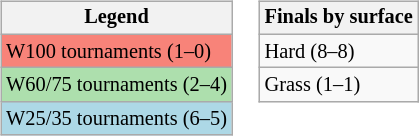<table>
<tr valign=top>
<td><br><table class="wikitable" style=font-size:85%>
<tr>
<th>Legend</th>
</tr>
<tr style="background:#f88379;">
<td>W100 tournaments (1–0)</td>
</tr>
<tr style="background:#addfad;">
<td>W60/75 tournaments (2–4)</td>
</tr>
<tr style="background:lightblue;">
<td>W25/35 tournaments (6–5)</td>
</tr>
</table>
</td>
<td><br><table class="wikitable" style=font-size:85%>
<tr>
<th>Finals by surface</th>
</tr>
<tr>
<td>Hard (8–8)</td>
</tr>
<tr>
<td>Grass (1–1)</td>
</tr>
</table>
</td>
</tr>
</table>
